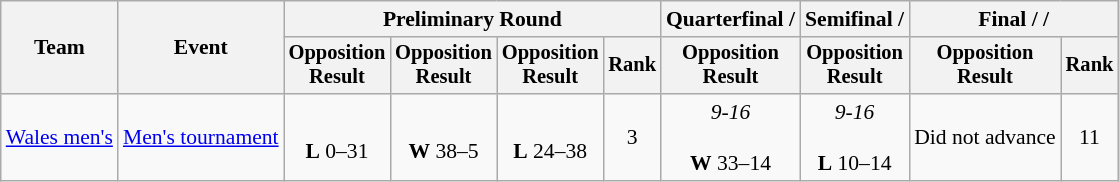<table class=wikitable style=font-size:90%;text-align:center>
<tr>
<th rowspan=2>Team</th>
<th rowspan=2>Event</th>
<th colspan=4>Preliminary Round</th>
<th>Quarterfinal / </th>
<th>Semifinal / </th>
<th colspan=2>Final /  / </th>
</tr>
<tr style=font-size:95%>
<th>Opposition<br>Result</th>
<th>Opposition<br>Result</th>
<th>Opposition<br>Result</th>
<th>Rank</th>
<th>Opposition<br>Result</th>
<th>Opposition<br>Result</th>
<th>Opposition<br>Result</th>
<th>Rank</th>
</tr>
<tr>
<td align=left><a href='#'>Wales men's</a></td>
<td align=left><a href='#'>Men's tournament</a></td>
<td><br><strong>L</strong> 0–31</td>
<td><br><strong>W</strong> 38–5</td>
<td><br><strong>L</strong> 24–38</td>
<td>3</td>
<td><em> 9-16</em><br><br><strong>W</strong> 33–14</td>
<td><em> 9-16</em><br><br><strong>L</strong> 10–14</td>
<td>Did not advance</td>
<td>11</td>
</tr>
</table>
